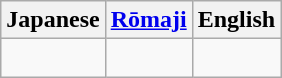<table class="wikitable">
<tr>
<th>Japanese</th>
<th><a href='#'>Rōmaji</a></th>
<th>English</th>
</tr>
<tr valign=top>
<td><br></td>
<td><br></td>
<td><br></td>
</tr>
</table>
